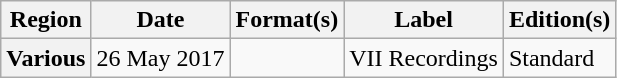<table class="wikitable plainrowheaders">
<tr>
<th scope="col">Region</th>
<th scope="col">Date</th>
<th scope="col">Format(s)</th>
<th scope="col">Label</th>
<th scope="col">Edition(s)</th>
</tr>
<tr>
<th scope="row">Various</th>
<td>26 May 2017</td>
<td></td>
<td>VII Recordings</td>
<td>Standard</td>
</tr>
</table>
